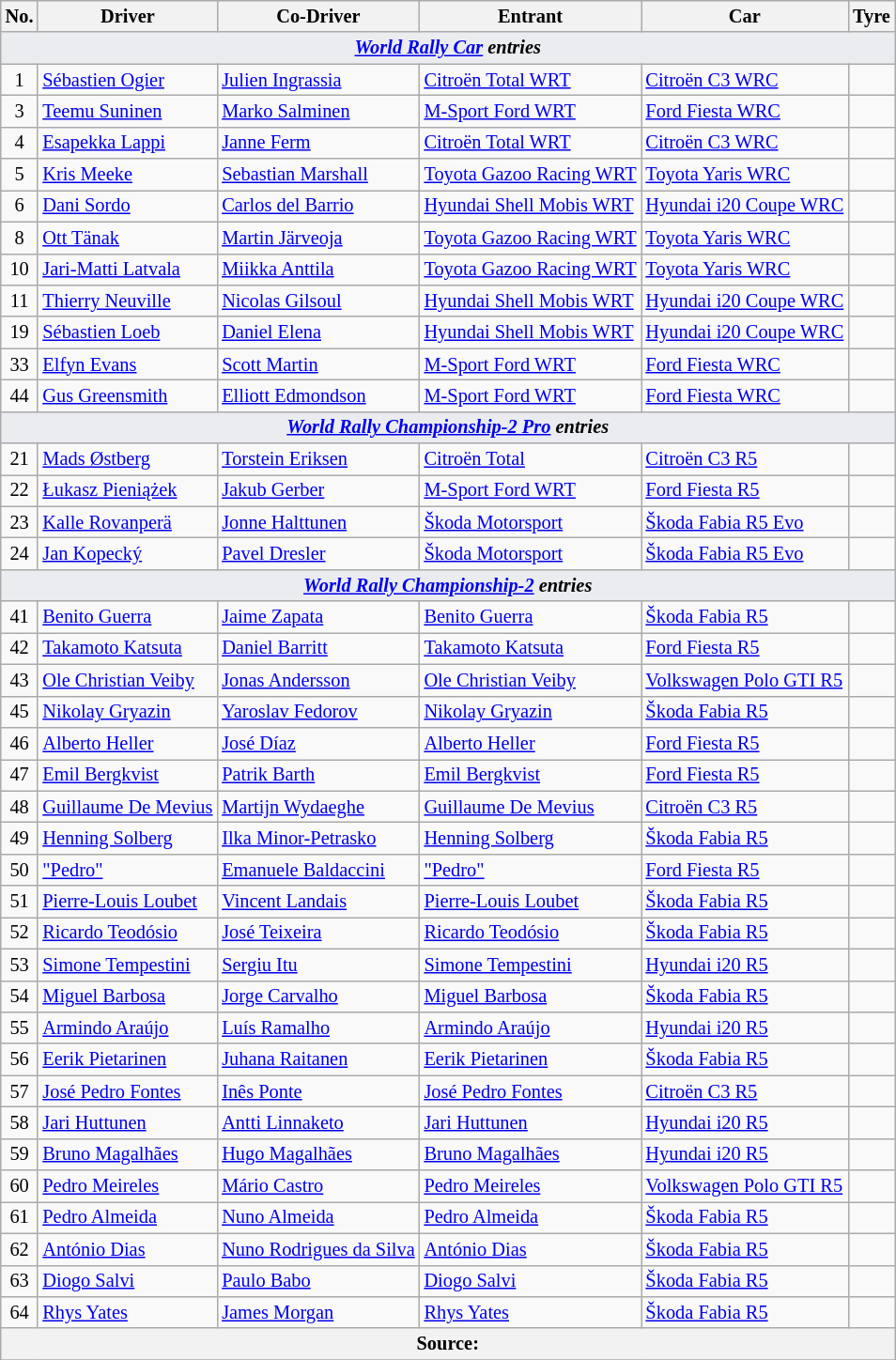<table class="wikitable" style="font-size: 85%;">
<tr>
<th>No.</th>
<th>Driver</th>
<th>Co-Driver</th>
<th>Entrant</th>
<th>Car</th>
<th>Tyre</th>
</tr>
<tr>
<td style="background-color:#EAECF0; text-align:center" colspan="6"><strong><em><a href='#'>World Rally Car</a> entries</em></strong></td>
</tr>
<tr>
<td align="center">1</td>
<td> <a href='#'>Sébastien Ogier</a></td>
<td> <a href='#'>Julien Ingrassia</a></td>
<td> <a href='#'>Citroën Total WRT</a></td>
<td><a href='#'>Citroën C3 WRC</a></td>
<td align="center"></td>
</tr>
<tr>
<td align="center">3</td>
<td> <a href='#'>Teemu Suninen</a></td>
<td> <a href='#'>Marko Salminen</a></td>
<td> <a href='#'>M-Sport Ford WRT</a></td>
<td><a href='#'>Ford Fiesta WRC</a></td>
<td align="center"></td>
</tr>
<tr>
<td align="center">4</td>
<td> <a href='#'>Esapekka Lappi</a></td>
<td> <a href='#'>Janne Ferm</a></td>
<td> <a href='#'>Citroën Total WRT</a></td>
<td><a href='#'>Citroën C3 WRC</a></td>
<td align="center"></td>
</tr>
<tr>
<td align="center">5</td>
<td> <a href='#'>Kris Meeke</a></td>
<td> <a href='#'>Sebastian Marshall</a></td>
<td nowrap> <a href='#'>Toyota Gazoo Racing WRT</a></td>
<td><a href='#'>Toyota Yaris WRC</a></td>
<td align="center"></td>
</tr>
<tr>
<td align="center">6</td>
<td> <a href='#'>Dani Sordo</a></td>
<td> <a href='#'>Carlos del Barrio</a></td>
<td> <a href='#'>Hyundai Shell Mobis WRT</a></td>
<td nowrap><a href='#'>Hyundai i20 Coupe WRC</a></td>
<td align="center"></td>
</tr>
<tr>
<td align="center">8</td>
<td> <a href='#'>Ott Tänak</a></td>
<td> <a href='#'>Martin Järveoja</a></td>
<td> <a href='#'>Toyota Gazoo Racing WRT</a></td>
<td><a href='#'>Toyota Yaris WRC</a></td>
<td align="center"></td>
</tr>
<tr>
<td align="center">10</td>
<td> <a href='#'>Jari-Matti Latvala</a></td>
<td> <a href='#'>Miikka Anttila</a></td>
<td> <a href='#'>Toyota Gazoo Racing WRT</a></td>
<td><a href='#'>Toyota Yaris WRC</a></td>
<td align="center"></td>
</tr>
<tr>
<td align="center">11</td>
<td> <a href='#'>Thierry Neuville</a></td>
<td> <a href='#'>Nicolas Gilsoul</a></td>
<td> <a href='#'>Hyundai Shell Mobis WRT</a></td>
<td><a href='#'>Hyundai i20 Coupe WRC</a></td>
<td align="center"></td>
</tr>
<tr>
<td align="center">19</td>
<td> <a href='#'>Sébastien Loeb</a></td>
<td> <a href='#'>Daniel Elena</a></td>
<td nowrap> <a href='#'>Hyundai Shell Mobis WRT</a></td>
<td><a href='#'>Hyundai i20 Coupe WRC</a></td>
<td align="center"></td>
</tr>
<tr>
<td align="center">33</td>
<td> <a href='#'>Elfyn Evans</a></td>
<td> <a href='#'>Scott Martin</a></td>
<td> <a href='#'>M-Sport Ford WRT</a></td>
<td><a href='#'>Ford Fiesta WRC</a></td>
<td align="center"></td>
</tr>
<tr>
<td align="center">44</td>
<td> <a href='#'>Gus Greensmith</a></td>
<td> <a href='#'>Elliott Edmondson</a></td>
<td> <a href='#'>M-Sport Ford WRT</a></td>
<td><a href='#'>Ford Fiesta WRC</a></td>
<td align="center"></td>
</tr>
<tr>
<td style="background-color:#EAECF0; text-align:center" colspan="6"><strong><em><a href='#'>World Rally Championship-2 Pro</a> entries</em></strong></td>
</tr>
<tr>
<td align="center">21</td>
<td> <a href='#'>Mads Østberg</a></td>
<td> <a href='#'>Torstein Eriksen</a></td>
<td> <a href='#'>Citroën Total</a></td>
<td><a href='#'>Citroën C3 R5</a></td>
<td align="center"></td>
</tr>
<tr>
<td align="center">22</td>
<td> <a href='#'>Łukasz Pieniążek</a></td>
<td> <a href='#'>Jakub Gerber</a></td>
<td> <a href='#'>M-Sport Ford WRT</a></td>
<td><a href='#'>Ford Fiesta R5</a></td>
<td align="center"></td>
</tr>
<tr>
<td align="center">23</td>
<td> <a href='#'>Kalle Rovanperä</a></td>
<td> <a href='#'>Jonne Halttunen</a></td>
<td> <a href='#'>Škoda Motorsport</a></td>
<td><a href='#'>Škoda Fabia R5 Evo</a></td>
<td align="center"></td>
</tr>
<tr>
<td align="center">24</td>
<td> <a href='#'>Jan Kopecký</a></td>
<td> <a href='#'>Pavel Dresler</a></td>
<td> <a href='#'>Škoda Motorsport</a></td>
<td><a href='#'>Škoda Fabia R5 Evo</a></td>
<td align="center"></td>
</tr>
<tr>
<td style="background-color:#EAECF0; text-align:center" colspan="6"><strong><em><a href='#'>World Rally Championship-2</a> entries</em></strong></td>
</tr>
<tr>
<td align="center">41</td>
<td> <a href='#'>Benito Guerra</a></td>
<td> <a href='#'>Jaime Zapata</a></td>
<td> <a href='#'>Benito Guerra</a></td>
<td><a href='#'>Škoda Fabia R5</a></td>
<td align="center"></td>
</tr>
<tr>
<td align="center">42</td>
<td> <a href='#'>Takamoto Katsuta</a></td>
<td> <a href='#'>Daniel Barritt</a></td>
<td> <a href='#'>Takamoto Katsuta</a></td>
<td><a href='#'>Ford Fiesta R5</a></td>
<td align="center"></td>
</tr>
<tr>
<td align="center">43</td>
<td> <a href='#'>Ole Christian Veiby</a></td>
<td> <a href='#'>Jonas Andersson</a></td>
<td> <a href='#'>Ole Christian Veiby</a></td>
<td nowrap><a href='#'>Volkswagen Polo GTI R5</a></td>
<td align="center"></td>
</tr>
<tr>
<td align="center">45</td>
<td> <a href='#'>Nikolay Gryazin</a></td>
<td> <a href='#'>Yaroslav Fedorov</a></td>
<td> <a href='#'>Nikolay Gryazin</a></td>
<td><a href='#'>Škoda Fabia R5</a></td>
<td align="center"></td>
</tr>
<tr>
<td align="center">46</td>
<td> <a href='#'>Alberto Heller</a></td>
<td> <a href='#'>José Díaz</a></td>
<td> <a href='#'>Alberto Heller</a></td>
<td><a href='#'>Ford Fiesta R5</a></td>
<td align="center"></td>
</tr>
<tr>
<td align="center">47</td>
<td> <a href='#'>Emil Bergkvist</a></td>
<td> <a href='#'>Patrik Barth</a></td>
<td> <a href='#'>Emil Bergkvist</a></td>
<td><a href='#'>Ford Fiesta R5</a></td>
<td align="center"></td>
</tr>
<tr>
<td align="center">48</td>
<td nowrap> <a href='#'>Guillaume De Mevius</a></td>
<td> <a href='#'>Martijn Wydaeghe</a></td>
<td> <a href='#'>Guillaume De Mevius</a></td>
<td><a href='#'>Citroën C3 R5</a></td>
<td align="center"></td>
</tr>
<tr>
<td align="center">49</td>
<td> <a href='#'>Henning Solberg</a></td>
<td nowrap> <a href='#'>Ilka Minor-Petrasko</a></td>
<td> <a href='#'>Henning Solberg</a></td>
<td><a href='#'>Škoda Fabia R5</a></td>
<td align="center"></td>
</tr>
<tr>
<td align="center">50</td>
<td> <a href='#'>"Pedro"</a></td>
<td nowrap> <a href='#'>Emanuele Baldaccini</a></td>
<td> <a href='#'>"Pedro"</a></td>
<td><a href='#'>Ford Fiesta R5</a></td>
<td align="center"></td>
</tr>
<tr>
<td align="center">51</td>
<td nowrap> <a href='#'>Pierre-Louis Loubet</a></td>
<td> <a href='#'>Vincent Landais</a></td>
<td> <a href='#'>Pierre-Louis Loubet</a></td>
<td><a href='#'>Škoda Fabia R5</a></td>
<td align="center"></td>
</tr>
<tr>
<td align="center">52</td>
<td> <a href='#'>Ricardo Teodósio</a></td>
<td> <a href='#'>José Teixeira</a></td>
<td> <a href='#'>Ricardo Teodósio</a></td>
<td><a href='#'>Škoda Fabia R5</a></td>
<td align="center"></td>
</tr>
<tr>
<td align="center">53</td>
<td> <a href='#'>Simone Tempestini</a></td>
<td> <a href='#'>Sergiu Itu</a></td>
<td> <a href='#'>Simone Tempestini</a></td>
<td><a href='#'>Hyundai i20 R5</a></td>
<td align="center"></td>
</tr>
<tr>
<td align="center">54</td>
<td> <a href='#'>Miguel Barbosa</a></td>
<td> <a href='#'>Jorge Carvalho</a></td>
<td> <a href='#'>Miguel Barbosa</a></td>
<td><a href='#'>Škoda Fabia R5</a></td>
<td align="center"></td>
</tr>
<tr>
<td align="center">55</td>
<td> <a href='#'>Armindo Araújo</a></td>
<td> <a href='#'>Luís Ramalho</a></td>
<td> <a href='#'>Armindo Araújo</a></td>
<td><a href='#'>Hyundai i20 R5</a></td>
<td align="center"></td>
</tr>
<tr>
<td align="center">56</td>
<td> <a href='#'>Eerik Pietarinen</a></td>
<td> <a href='#'>Juhana Raitanen</a></td>
<td> <a href='#'>Eerik Pietarinen</a></td>
<td><a href='#'>Škoda Fabia R5</a></td>
<td align="center"></td>
</tr>
<tr>
<td align="center">57</td>
<td> <a href='#'>José Pedro Fontes</a></td>
<td> <a href='#'>Inês Ponte</a></td>
<td> <a href='#'>José Pedro Fontes</a></td>
<td><a href='#'>Citroën C3 R5</a></td>
<td align="center"></td>
</tr>
<tr>
<td align="center">58</td>
<td> <a href='#'>Jari Huttunen</a></td>
<td> <a href='#'>Antti Linnaketo</a></td>
<td> <a href='#'>Jari Huttunen</a></td>
<td><a href='#'>Hyundai i20 R5</a></td>
<td align="center"></td>
</tr>
<tr>
<td align="center">59</td>
<td> <a href='#'>Bruno Magalhães</a></td>
<td> <a href='#'>Hugo Magalhães</a></td>
<td> <a href='#'>Bruno Magalhães</a></td>
<td><a href='#'>Hyundai i20 R5</a></td>
<td align="center"></td>
</tr>
<tr>
<td align="center">60</td>
<td> <a href='#'>Pedro Meireles</a></td>
<td> <a href='#'>Mário Castro</a></td>
<td> <a href='#'>Pedro Meireles</a></td>
<td><a href='#'>Volkswagen Polo GTI R5</a></td>
<td align="center"></td>
</tr>
<tr>
<td align="center">61</td>
<td> <a href='#'>Pedro Almeida</a></td>
<td> <a href='#'>Nuno Almeida</a></td>
<td> <a href='#'>Pedro Almeida</a></td>
<td><a href='#'>Škoda Fabia R5</a></td>
<td align="center"></td>
</tr>
<tr>
<td align="center">62</td>
<td> <a href='#'>António Dias</a></td>
<td nowrap> <a href='#'>Nuno Rodrigues da Silva</a></td>
<td> <a href='#'>António Dias</a></td>
<td><a href='#'>Škoda Fabia R5</a></td>
<td align="center"></td>
</tr>
<tr>
<td align="center">63</td>
<td> <a href='#'>Diogo Salvi</a></td>
<td> <a href='#'>Paulo Babo</a></td>
<td> <a href='#'>Diogo Salvi</a></td>
<td><a href='#'>Škoda Fabia R5</a></td>
<td align="center"></td>
</tr>
<tr>
<td align="center">64</td>
<td> <a href='#'>Rhys Yates</a></td>
<td> <a href='#'>James Morgan</a></td>
<td> <a href='#'>Rhys Yates</a></td>
<td><a href='#'>Škoda Fabia R5</a></td>
<td align="center"></td>
</tr>
<tr>
<th colspan="6">Source:</th>
</tr>
<tr>
</tr>
</table>
